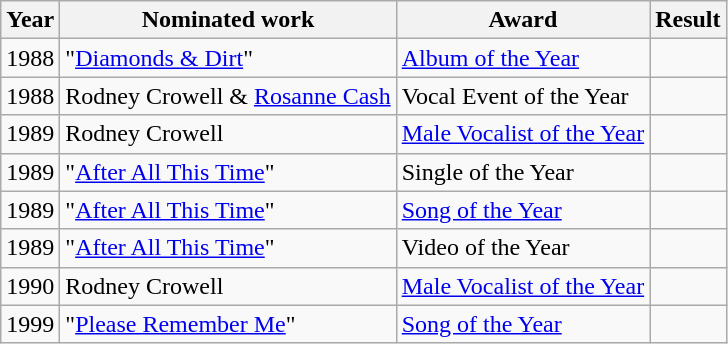<table class="wikitable sortable">
<tr>
<th>Year</th>
<th>Nominated work</th>
<th>Award</th>
<th>Result</th>
</tr>
<tr>
<td>1988</td>
<td>"<a href='#'>Diamonds & Dirt</a>"</td>
<td><a href='#'>Album of the Year</a></td>
<td></td>
</tr>
<tr>
<td>1988</td>
<td>Rodney Crowell & <a href='#'>Rosanne Cash</a></td>
<td>Vocal Event of the Year</td>
<td></td>
</tr>
<tr>
<td>1989</td>
<td>Rodney Crowell</td>
<td><a href='#'>Male Vocalist of the Year</a></td>
<td></td>
</tr>
<tr>
<td>1989</td>
<td>"<a href='#'>After All This Time</a>"</td>
<td>Single of the Year</td>
<td></td>
</tr>
<tr>
<td>1989</td>
<td>"<a href='#'>After All This Time</a>"</td>
<td><a href='#'>Song of the Year</a></td>
<td></td>
</tr>
<tr>
<td>1989</td>
<td>"<a href='#'>After All This Time</a>"</td>
<td>Video of the Year</td>
<td></td>
</tr>
<tr>
<td>1990</td>
<td>Rodney Crowell</td>
<td><a href='#'>Male Vocalist of the Year</a></td>
<td></td>
</tr>
<tr>
<td>1999</td>
<td>"<a href='#'>Please Remember Me</a>" </td>
<td><a href='#'>Song of the Year</a></td>
<td></td>
</tr>
</table>
